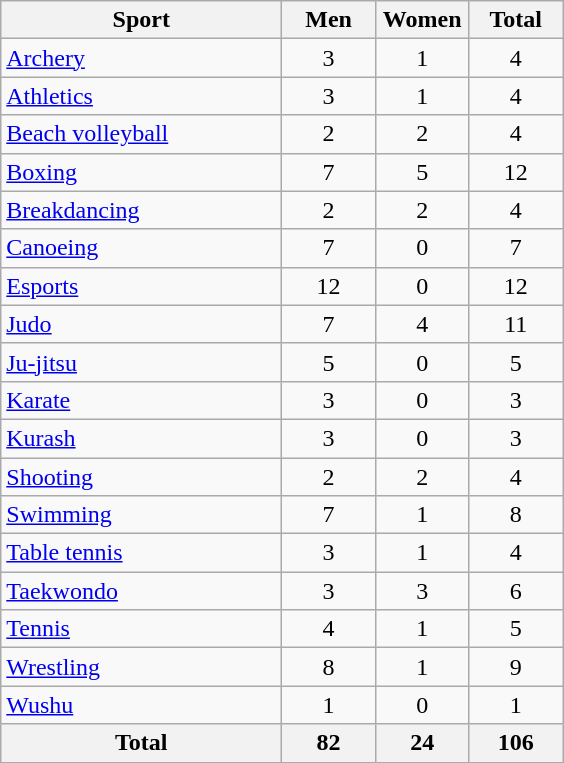<table class="wikitable sortable" style="text-align:center;">
<tr>
<th width=180>Sport</th>
<th width=55>Men</th>
<th width=55>Women</th>
<th width=55>Total</th>
</tr>
<tr>
<td align=left><a href='#'>Archery</a></td>
<td>3</td>
<td>1</td>
<td>4</td>
</tr>
<tr>
<td align=left><a href='#'>Athletics</a></td>
<td>3</td>
<td>1</td>
<td>4</td>
</tr>
<tr>
<td align=left><a href='#'>Beach volleyball</a></td>
<td>2</td>
<td>2</td>
<td>4</td>
</tr>
<tr>
<td align=left><a href='#'>Boxing</a></td>
<td>7</td>
<td>5</td>
<td>12</td>
</tr>
<tr>
<td align=left><a href='#'>Breakdancing</a></td>
<td>2</td>
<td>2</td>
<td>4</td>
</tr>
<tr>
<td align=left><a href='#'>Canoeing</a></td>
<td>7</td>
<td>0</td>
<td>7</td>
</tr>
<tr>
<td align=left><a href='#'>Esports</a></td>
<td>12</td>
<td>0</td>
<td>12</td>
</tr>
<tr>
<td align=left><a href='#'>Judo</a></td>
<td>7</td>
<td>4</td>
<td>11</td>
</tr>
<tr>
<td align=left><a href='#'>Ju-jitsu</a></td>
<td>5</td>
<td>0</td>
<td>5</td>
</tr>
<tr>
<td align=left><a href='#'>Karate</a></td>
<td>3</td>
<td>0</td>
<td>3</td>
</tr>
<tr>
<td align=left><a href='#'>Kurash</a></td>
<td>3</td>
<td>0</td>
<td>3</td>
</tr>
<tr>
<td align=left><a href='#'>Shooting</a></td>
<td>2</td>
<td>2</td>
<td>4</td>
</tr>
<tr>
<td align=left><a href='#'>Swimming</a></td>
<td>7</td>
<td>1</td>
<td>8</td>
</tr>
<tr>
<td align=left><a href='#'>Table tennis</a></td>
<td>3</td>
<td>1</td>
<td>4</td>
</tr>
<tr>
<td align=left><a href='#'>Taekwondo</a></td>
<td>3</td>
<td>3</td>
<td>6</td>
</tr>
<tr>
<td align=left><a href='#'>Tennis</a></td>
<td>4</td>
<td>1</td>
<td>5</td>
</tr>
<tr>
<td align=left><a href='#'>Wrestling</a></td>
<td>8</td>
<td>1</td>
<td>9</td>
</tr>
<tr>
<td align=left><a href='#'>Wushu</a></td>
<td>1</td>
<td>0</td>
<td>1</td>
</tr>
<tr>
<th>Total</th>
<th>82</th>
<th>24</th>
<th>106</th>
</tr>
</table>
